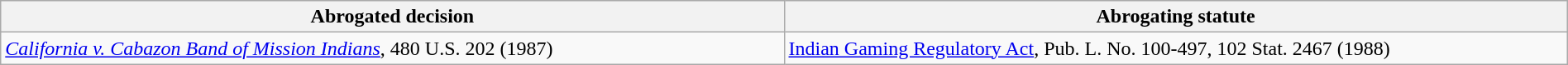<table class="wikitable" style="width:100%; margin:auto;">
<tr>
<th style="width:50%;">Abrogated decision</th>
<th style="width:50%;">Abrogating statute</th>
</tr>
<tr>
<td><em><a href='#'>California v. Cabazon Band of Mission Indians</a></em>, 480 U.S. 202 (1987)</td>
<td><a href='#'>Indian Gaming Regulatory Act</a>, Pub. L. No. 100-497, 102 Stat. 2467 (1988)</td>
</tr>
</table>
